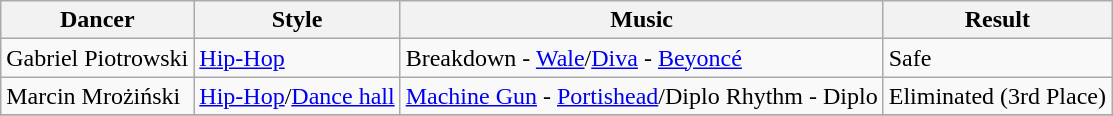<table class="wikitable">
<tr>
<th>Dancer</th>
<th>Style</th>
<th>Music</th>
<th>Result</th>
</tr>
<tr>
<td>Gabriel Piotrowski</td>
<td><a href='#'>Hip-Hop</a></td>
<td>Breakdown - <a href='#'>Wale</a>/<a href='#'>Diva</a> - <a href='#'>Beyoncé</a></td>
<td>Safe</td>
</tr>
<tr>
<td>Marcin Mrożiński</td>
<td><a href='#'>Hip-Hop</a>/<a href='#'>Dance hall</a></td>
<td><a href='#'>Machine Gun</a> - <a href='#'>Portishead</a>/Diplo Rhythm - Diplo</td>
<td>Eliminated (3rd Place)</td>
</tr>
<tr>
</tr>
</table>
